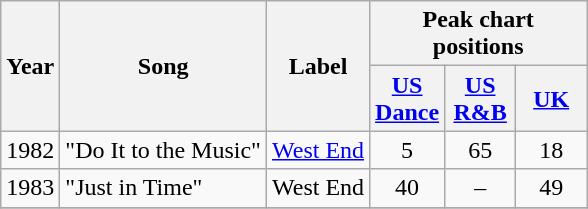<table class="wikitable">
<tr>
<th rowspan="2">Year</th>
<th rowspan="2">Song</th>
<th rowspan="2">Label</th>
<th colspan="3">Peak chart positions</th>
</tr>
<tr>
<th style="width:40px;" align=center><a href='#'>US Dance</a><br></th>
<th style="width:40px;" align=center><a href='#'>US R&B</a><br></th>
<th style="width:40px;" align=center><a href='#'>UK</a><br></th>
</tr>
<tr>
<td>1982</td>
<td>"Do It to the Music"</td>
<td><a href='#'>West End</a></td>
<td align=center>5</td>
<td align=center>65</td>
<td align=center>18</td>
</tr>
<tr>
<td>1983</td>
<td>"Just in Time"</td>
<td>West End</td>
<td align=center>40</td>
<td align=center>–</td>
<td align=center>49</td>
</tr>
<tr>
</tr>
</table>
